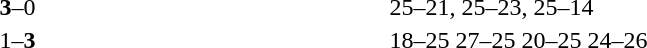<table>
<tr>
<th width=200></th>
<th width=80></th>
<th width=200></th>
<th width=220></th>
</tr>
<tr>
<td align=right><strong></strong></td>
<td align=center><strong>3</strong>–0</td>
<td></td>
<td>25–21, 25–23, 25–14</td>
</tr>
<tr>
<td align=right></td>
<td align=center>1–<strong>3</strong></td>
<td><strong></strong></td>
<td>18–25 27–25 20–25 24–26</td>
</tr>
</table>
